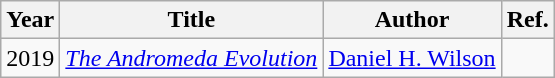<table class="wikitable">
<tr>
<th>Year</th>
<th>Title</th>
<th>Author</th>
<th>Ref.</th>
</tr>
<tr>
<td>2019</td>
<td><em><a href='#'>The Andromeda Evolution</a></em></td>
<td><a href='#'>Daniel H. Wilson</a></td>
<td></td>
</tr>
</table>
